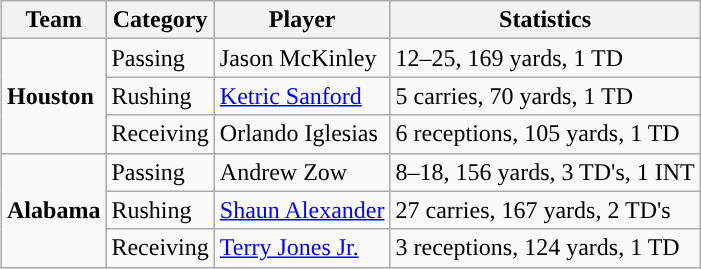<table class="wikitable" style="float: right;">
<tr>
<th>Team</th>
<th>Category</th>
<th>Player</th>
<th>Statistics</th>
</tr>
<tr>
<td rowspan=3><strong>Houston</strong></td>
<td>Passing</td>
<td>Jason McKinley</td>
<td>12–25, 169 yards, 1 TD</td>
</tr>
<tr>
<td>Rushing</td>
<td><a href='#'>Ketric Sanford</a></td>
<td>5 carries, 70 yards, 1 TD</td>
</tr>
<tr>
<td>Receiving</td>
<td>Orlando Iglesias</td>
<td>6 receptions, 105 yards, 1 TD</td>
</tr>
<tr>
<td rowspan=3><strong>Alabama</strong></td>
<td>Passing</td>
<td>Andrew Zow</td>
<td>8–18, 156 yards, 3 TD's, 1 INT</td>
</tr>
<tr>
<td>Rushing</td>
<td><a href='#'>Shaun Alexander</a></td>
<td>27 carries, 167 yards, 2 TD's</td>
</tr>
<tr>
<td>Receiving</td>
<td><a href='#'>Terry Jones Jr.</a></td>
<td>3 receptions, 124 yards, 1 TD</td>
</tr>
</table>
